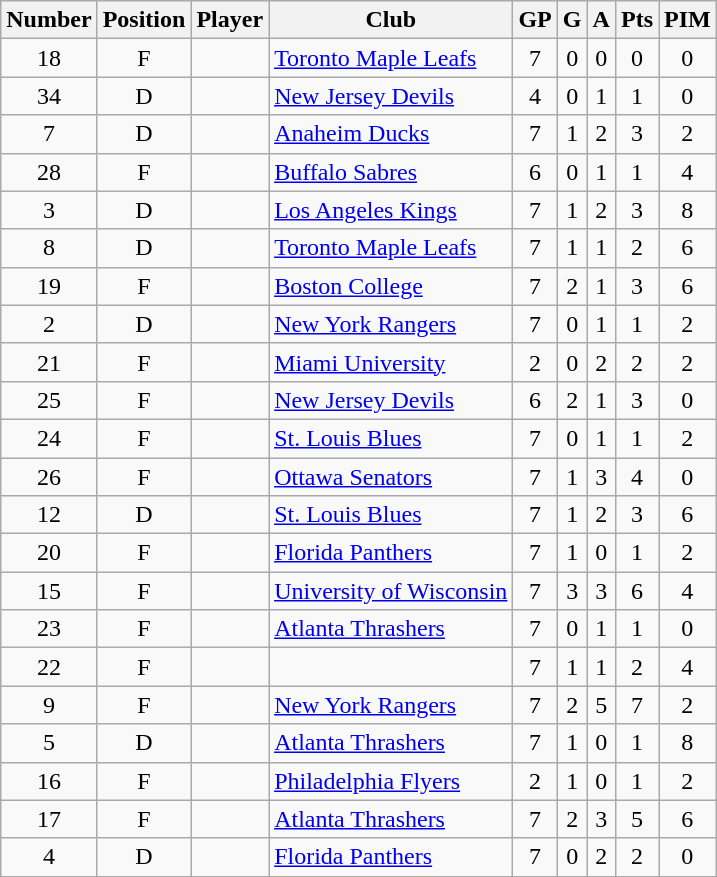<table class="wikitable sortable" style="text-align: center;">
<tr>
<th scope="col">Number</th>
<th scope="col">Position</th>
<th scope="col">Player</th>
<th scope="col">Club</th>
<th scope="col">GP</th>
<th scope="col">G</th>
<th scope="col">A</th>
<th scope="col">Pts</th>
<th scope="col">PIM</th>
</tr>
<tr>
<td>18</td>
<td>F</td>
<td scope="row" align=left></td>
<td align=left><a href='#'>Toronto Maple Leafs</a></td>
<td>7</td>
<td>0</td>
<td>0</td>
<td>0</td>
<td>0</td>
</tr>
<tr>
<td>34</td>
<td>D</td>
<td scope="row" align=left></td>
<td align=left><a href='#'>New Jersey Devils</a></td>
<td>4</td>
<td>0</td>
<td>1</td>
<td>1</td>
<td>0</td>
</tr>
<tr>
<td>7</td>
<td>D</td>
<td scope="row" align=left></td>
<td align=left><a href='#'>Anaheim Ducks</a></td>
<td>7</td>
<td>1</td>
<td>2</td>
<td>3</td>
<td>2</td>
</tr>
<tr>
<td>28</td>
<td>F</td>
<td scope="row" align=left></td>
<td align=left><a href='#'>Buffalo Sabres</a></td>
<td>6</td>
<td>0</td>
<td>1</td>
<td>1</td>
<td>4</td>
</tr>
<tr>
<td>3</td>
<td>D</td>
<td scope="row" align=left></td>
<td align=left><a href='#'>Los Angeles Kings</a></td>
<td>7</td>
<td>1</td>
<td>2</td>
<td>3</td>
<td>8</td>
</tr>
<tr>
<td>8</td>
<td>D</td>
<td scope="row" align=left></td>
<td align=left><a href='#'>Toronto Maple Leafs</a></td>
<td>7</td>
<td>1</td>
<td>1</td>
<td>2</td>
<td>6</td>
</tr>
<tr>
<td>19</td>
<td>F</td>
<td scope="row" align=left></td>
<td align=left><a href='#'>Boston College</a></td>
<td>7</td>
<td>2</td>
<td>1</td>
<td>3</td>
<td>6</td>
</tr>
<tr>
<td>2</td>
<td>D</td>
<td scope="row" align=left></td>
<td align=left><a href='#'>New York Rangers</a></td>
<td>7</td>
<td>0</td>
<td>1</td>
<td>1</td>
<td>2</td>
</tr>
<tr>
<td>21</td>
<td>F</td>
<td scope="row" align=left></td>
<td align=left><a href='#'>Miami University</a></td>
<td>2</td>
<td>0</td>
<td>2</td>
<td>2</td>
<td>2</td>
</tr>
<tr>
<td>25</td>
<td>F</td>
<td scope="row" align=left></td>
<td align=left><a href='#'>New Jersey Devils</a></td>
<td>6</td>
<td>2</td>
<td>1</td>
<td>3</td>
<td>0</td>
</tr>
<tr>
<td>24</td>
<td>F</td>
<td scope="row" align=left></td>
<td align=left><a href='#'>St. Louis Blues</a></td>
<td>7</td>
<td>0</td>
<td>1</td>
<td>1</td>
<td>2</td>
</tr>
<tr>
<td>26</td>
<td>F</td>
<td scope="row" align=left></td>
<td align=left><a href='#'>Ottawa Senators</a></td>
<td>7</td>
<td>1</td>
<td>3</td>
<td>4</td>
<td>0</td>
</tr>
<tr>
<td>12</td>
<td>D</td>
<td scope="row" align=left></td>
<td align=left><a href='#'>St. Louis Blues</a></td>
<td>7</td>
<td>1</td>
<td>2</td>
<td>3</td>
<td>6</td>
</tr>
<tr>
<td>20</td>
<td>F</td>
<td scope="row" align=left></td>
<td align=left><a href='#'>Florida Panthers</a></td>
<td>7</td>
<td>1</td>
<td>0</td>
<td>1</td>
<td>2</td>
</tr>
<tr>
<td>15</td>
<td>F</td>
<td scope="row" align=left></td>
<td align=left><a href='#'>University of Wisconsin</a></td>
<td>7</td>
<td>3</td>
<td>3</td>
<td>6</td>
<td>4</td>
</tr>
<tr>
<td>23</td>
<td>F</td>
<td scope="row" align=left></td>
<td align=left><a href='#'>Atlanta Thrashers</a></td>
<td>7</td>
<td>0</td>
<td>1</td>
<td>1</td>
<td>0</td>
</tr>
<tr>
<td>22</td>
<td>F</td>
<td scope="row" align=left></td>
<td align=left></td>
<td>7</td>
<td>1</td>
<td>1</td>
<td>2</td>
<td>4</td>
</tr>
<tr>
<td>9</td>
<td>F</td>
<td scope="row" align=left></td>
<td align=left><a href='#'>New York Rangers</a></td>
<td>7</td>
<td>2</td>
<td>5</td>
<td>7</td>
<td>2</td>
</tr>
<tr>
<td>5</td>
<td>D</td>
<td scope="row" align=left></td>
<td align=left><a href='#'>Atlanta Thrashers</a></td>
<td>7</td>
<td>1</td>
<td>0</td>
<td>1</td>
<td>8</td>
</tr>
<tr>
<td>16</td>
<td>F</td>
<td scope="row" align=left></td>
<td align=left><a href='#'>Philadelphia Flyers</a></td>
<td>2</td>
<td>1</td>
<td>0</td>
<td>1</td>
<td>2</td>
</tr>
<tr>
<td>17</td>
<td>F</td>
<td scope="row" align=left></td>
<td align=left><a href='#'>Atlanta Thrashers</a></td>
<td>7</td>
<td>2</td>
<td>3</td>
<td>5</td>
<td>6</td>
</tr>
<tr>
<td>4</td>
<td>D</td>
<td scope="row" align=left></td>
<td align=left><a href='#'>Florida Panthers</a></td>
<td>7</td>
<td>0</td>
<td>2</td>
<td>2</td>
<td>0</td>
</tr>
</table>
